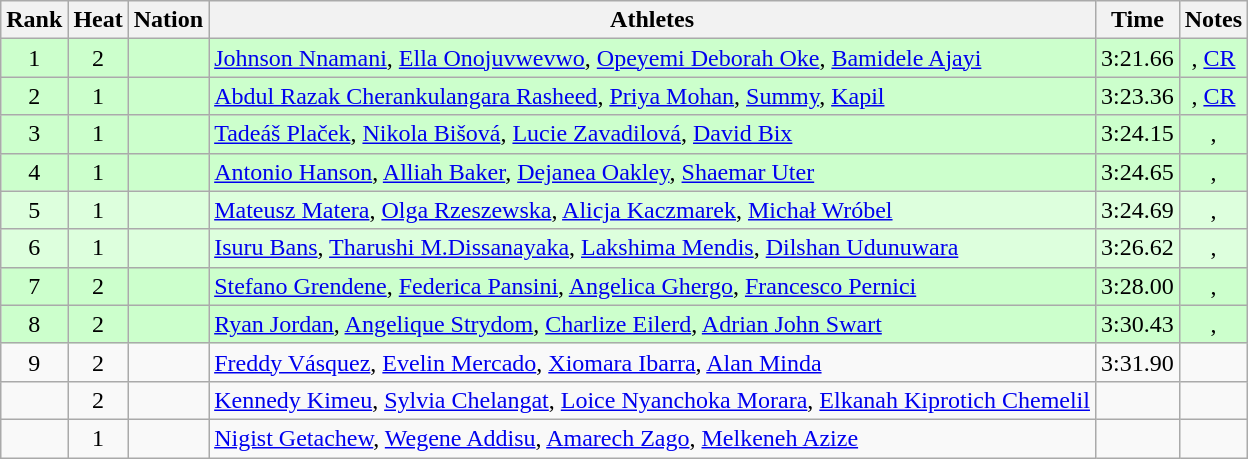<table class="wikitable sortable" style="text-align:center">
<tr>
<th>Rank</th>
<th>Heat</th>
<th>Nation</th>
<th>Athletes</th>
<th>Time</th>
<th>Notes</th>
</tr>
<tr bgcolor=ccffcc>
<td>1</td>
<td>2</td>
<td align=left></td>
<td align=left><a href='#'>Johnson Nnamani</a>, <a href='#'>Ella Onojuvwevwo</a>, <a href='#'>Opeyemi Deborah Oke</a>, <a href='#'>Bamidele Ajayi</a></td>
<td>3:21.66</td>
<td>, <a href='#'>CR</a></td>
</tr>
<tr bgcolor=ccffcc>
<td>2</td>
<td>1</td>
<td align=left></td>
<td align=left><a href='#'>Abdul Razak Cherankulangara Rasheed</a>, <a href='#'>Priya Mohan</a>, <a href='#'>Summy</a>, <a href='#'>Kapil</a></td>
<td>3:23.36</td>
<td>, <a href='#'>CR</a></td>
</tr>
<tr bgcolor=ccffcc>
<td>3</td>
<td>1</td>
<td align=left></td>
<td align=left><a href='#'>Tadeáš Plaček</a>, <a href='#'>Nikola Bišová</a>, <a href='#'>Lucie Zavadilová</a>, <a href='#'>David Bix</a></td>
<td>3:24.15</td>
<td>, </td>
</tr>
<tr bgcolor=ccffcc>
<td>4</td>
<td>1</td>
<td align=left></td>
<td align=left><a href='#'>Antonio Hanson</a>, <a href='#'>Alliah Baker</a>,  <a href='#'>Dejanea Oakley</a>, <a href='#'>Shaemar Uter</a></td>
<td>3:24.65</td>
<td>, </td>
</tr>
<tr bgcolor=ddffdd>
<td>5</td>
<td>1</td>
<td align=left></td>
<td align=left><a href='#'>Mateusz Matera</a>, <a href='#'>Olga Rzeszewska</a>, <a href='#'>Alicja Kaczmarek</a>, <a href='#'>Michał Wróbel</a></td>
<td>3:24.69</td>
<td>, </td>
</tr>
<tr bgcolor=ddffdd>
<td>6</td>
<td>1</td>
<td align=left></td>
<td align=left><a href='#'>Isuru Bans</a>, <a href='#'>Tharushi M.Dissanayaka</a>, <a href='#'>Lakshima Mendis</a>,  <a href='#'>Dilshan Udunuwara</a></td>
<td>3:26.62</td>
<td>, </td>
</tr>
<tr bgcolor=ccffcc>
<td>7</td>
<td>2</td>
<td align=left></td>
<td align=left><a href='#'>Stefano Grendene</a>, <a href='#'>Federica Pansini</a>, <a href='#'>Angelica Ghergo</a>, <a href='#'>Francesco Pernici</a></td>
<td>3:28.00</td>
<td>, </td>
</tr>
<tr bgcolor=ccffcc>
<td>8</td>
<td>2</td>
<td align=left></td>
<td align=left><a href='#'>Ryan Jordan</a>, <a href='#'>Angelique Strydom</a>, <a href='#'>Charlize Eilerd</a>, <a href='#'>Adrian John Swart</a></td>
<td>3:30.43</td>
<td>, </td>
</tr>
<tr>
<td>9</td>
<td>2</td>
<td align=left></td>
<td align=left><a href='#'>Freddy Vásquez</a>, <a href='#'>Evelin Mercado</a>, <a href='#'>Xiomara Ibarra</a>, <a href='#'>Alan Minda</a></td>
<td>3:31.90</td>
<td></td>
</tr>
<tr>
<td></td>
<td>2</td>
<td align=left></td>
<td align=left><a href='#'>Kennedy Kimeu</a>, <a href='#'>Sylvia Chelangat</a>, <a href='#'>Loice Nyanchoka Morara</a>, <a href='#'>Elkanah Kiprotich Chemelil</a></td>
<td></td>
<td></td>
</tr>
<tr>
<td></td>
<td>1</td>
<td align=left></td>
<td align=left><a href='#'>Nigist Getachew</a>, <a href='#'>Wegene Addisu</a>, <a href='#'>Amarech Zago</a>, <a href='#'>Melkeneh Azize</a></td>
<td></td>
<td></td>
</tr>
</table>
